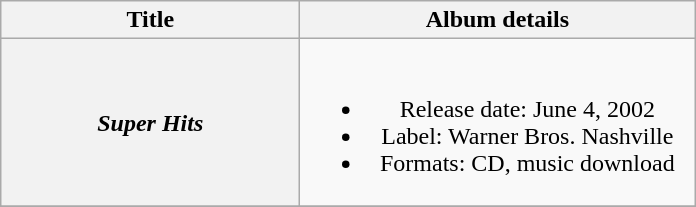<table class="wikitable plainrowheaders" style="text-align:center;">
<tr>
<th style="width:12em;">Title</th>
<th style="width:16em;">Album details</th>
</tr>
<tr>
<th scope="row"><em>Super Hits</em></th>
<td><br><ul><li>Release date: June 4, 2002</li><li>Label: Warner Bros. Nashville</li><li>Formats: CD, music download</li></ul></td>
</tr>
<tr>
</tr>
</table>
